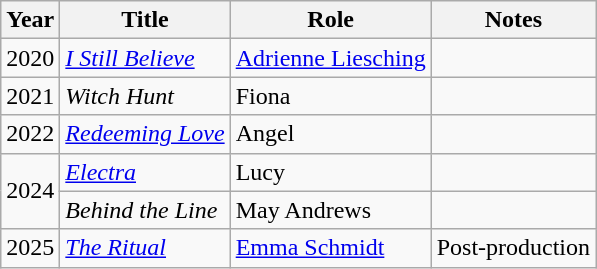<table class="wikitable plainrowheaders sortable">
<tr>
<th scope="col">Year</th>
<th scope="col">Title</th>
<th scope="col">Role</th>
<th scope="col" class="unsortable">Notes</th>
</tr>
<tr>
<td>2020</td>
<td><em><a href='#'>I Still Believe</a></em></td>
<td><a href='#'>Adrienne Liesching</a></td>
<td></td>
</tr>
<tr>
<td>2021</td>
<td><em>Witch Hunt</em></td>
<td>Fiona</td>
<td></td>
</tr>
<tr>
<td>2022</td>
<td><em><a href='#'>Redeeming Love</a></em></td>
<td>Angel</td>
<td></td>
</tr>
<tr>
<td rowspan=2>2024</td>
<td><em><a href='#'>Electra</a></em></td>
<td>Lucy</td>
<td></td>
</tr>
<tr>
<td><em>Behind the Line</em></td>
<td>May Andrews</td>
<td></td>
</tr>
<tr>
<td>2025</td>
<td><em><a href='#'>The Ritual</a></em></td>
<td><a href='#'>Emma Schmidt</a></td>
<td>Post-production</td>
</tr>
</table>
